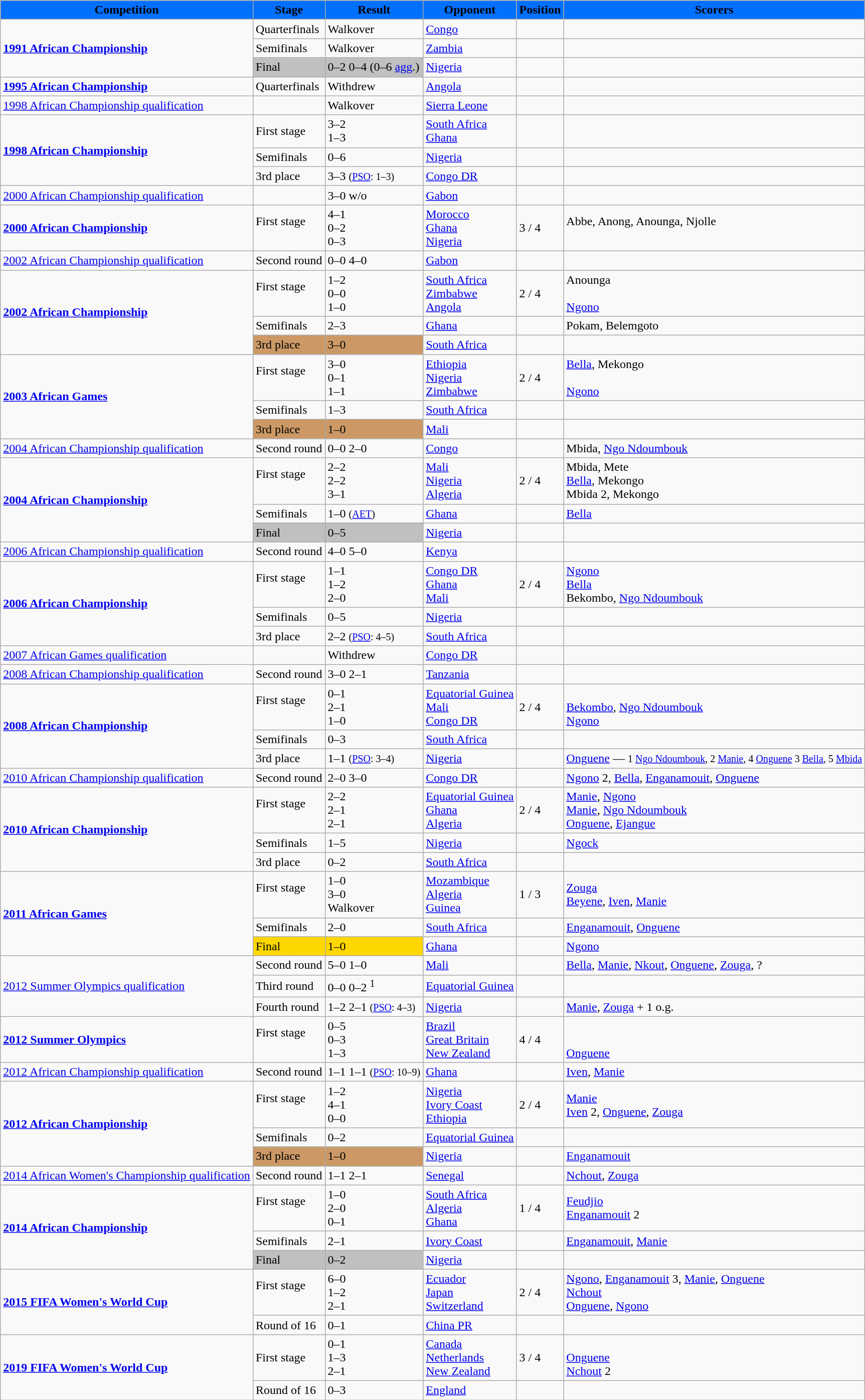<table class="wikitable collapsible"">
<tr>
<th style="background:#0070FF;"><span>Competition</span></th>
<th style="background:#0070FF;"><span>Stage</span></th>
<th style="background:#0070FF;"><span>Result</span></th>
<th style="background:#0070FF;"><span>Opponent</span></th>
<th style="background:#0070FF;"><span>Position</span></th>
<th style="background:#0070FF;"><span>Scorers</span></th>
</tr>
<tr>
<td rowspan="3"><strong><a href='#'>1991 African Championship</a></strong></td>
<td>Quarterfinals</td>
<td>Walkover</td>
<td> <a href='#'>Congo</a></td>
<td></td>
<td></td>
</tr>
<tr>
<td>Semifinals</td>
<td>Walkover</td>
<td> <a href='#'>Zambia</a></td>
<td></td>
<td></td>
</tr>
<tr>
<td bgcolor="silver">Final</td>
<td bgcolor=silver>0–2 0–4 (0–6 <a href='#'>agg</a>.)</td>
<td> <a href='#'>Nigeria</a></td>
<td></td>
<td></td>
</tr>
<tr>
<td><strong><a href='#'>1995 African Championship</a></strong></td>
<td>Quarterfinals</td>
<td>Withdrew</td>
<td> <a href='#'>Angola</a></td>
<td></td>
<td></td>
</tr>
<tr>
<td><a href='#'>1998 African Championship qualification</a></td>
<td></td>
<td>Walkover</td>
<td> <a href='#'>Sierra Leone</a></td>
<td></td>
<td></td>
</tr>
<tr>
<td rowspan="3"> <strong><a href='#'>1998 African Championship</a></strong></td>
<td>First stage<br></td>
<td>3–2<br>1–3</td>
<td> <a href='#'>South Africa</a><br> <a href='#'>Ghana</a></td>
<td></td>
<td></td>
</tr>
<tr>
<td>Semifinals</td>
<td>0–6</td>
<td> <a href='#'>Nigeria</a></td>
<td></td>
<td></td>
</tr>
<tr>
<td>3rd place</td>
<td>3–3 <small>(<a href='#'>PSO</a>: 1–3)</small></td>
<td> <a href='#'>Congo DR</a></td>
<td></td>
<td></td>
</tr>
<tr>
<td><a href='#'>2000 African Championship qualification</a></td>
<td></td>
<td>3–0 w/o</td>
<td> <a href='#'>Gabon</a></td>
<td></td>
<td></td>
</tr>
<tr>
<td> <strong><a href='#'>2000 African Championship</a></strong></td>
<td>First stage<br><br></td>
<td>4–1<br>0–2<br>0–3</td>
<td> <a href='#'>Morocco</a><br> <a href='#'>Ghana</a><br> <a href='#'>Nigeria</a></td>
<td>3 / 4</td>
<td>Abbe, Anong, Anounga, Njolle<br><br></td>
</tr>
<tr>
<td><a href='#'>2002 African Championship qualification</a></td>
<td>Second round</td>
<td>0–0 4–0</td>
<td> <a href='#'>Gabon</a></td>
<td></td>
<td></td>
</tr>
<tr>
<td rowspan="3"> <strong><a href='#'>2002 African Championship</a></strong></td>
<td>First stage<br><br></td>
<td>1–2<br>0–0<br>1–0</td>
<td> <a href='#'>South Africa</a><br> <a href='#'>Zimbabwe</a><br> <a href='#'>Angola</a></td>
<td>2 / 4</td>
<td>Anounga<br><br><a href='#'>Ngono</a></td>
</tr>
<tr>
<td>Semifinals</td>
<td>2–3</td>
<td> <a href='#'>Ghana</a></td>
<td></td>
<td>Pokam, Belemgoto</td>
</tr>
<tr>
<td bgcolor="#cc9966">3rd place</td>
<td bgcolor=#cc9966>3–0</td>
<td> <a href='#'>South Africa</a></td>
<td></td>
<td></td>
</tr>
<tr>
<td rowspan="3"> <strong><a href='#'>2003 African Games</a></strong></td>
<td>First stage<br><br></td>
<td>3–0<br>0–1<br>1–1</td>
<td> <a href='#'>Ethiopia</a><br> <a href='#'>Nigeria</a><br> <a href='#'>Zimbabwe</a></td>
<td>2 / 4</td>
<td><a href='#'>Bella</a>, Mekongo<br><br><a href='#'>Ngono</a></td>
</tr>
<tr>
<td>Semifinals</td>
<td>1–3</td>
<td> <a href='#'>South Africa</a></td>
<td></td>
<td></td>
</tr>
<tr>
<td bgcolor="#cc9966">3rd place</td>
<td bgcolor=#cc9966>1–0</td>
<td> <a href='#'>Mali</a></td>
<td></td>
<td></td>
</tr>
<tr>
<td><a href='#'>2004 African Championship qualification</a></td>
<td>Second round</td>
<td>0–0 2–0</td>
<td> <a href='#'>Congo</a></td>
<td></td>
<td>Mbida, <a href='#'>Ngo Ndoumbouk</a></td>
</tr>
<tr>
<td rowspan="3"> <strong><a href='#'>2004 African Championship</a></strong></td>
<td>First stage<br><br></td>
<td>2–2<br>2–2<br>3–1</td>
<td> <a href='#'>Mali</a><br> <a href='#'>Nigeria</a><br> <a href='#'>Algeria</a></td>
<td>2 / 4</td>
<td>Mbida, Mete<br><a href='#'>Bella</a>, Mekongo<br>Mbida 2, Mekongo</td>
</tr>
<tr>
<td>Semifinals</td>
<td>1–0 <small>(<a href='#'>AET</a>)</small></td>
<td> <a href='#'>Ghana</a></td>
<td></td>
<td><a href='#'>Bella</a></td>
</tr>
<tr>
<td bgcolor="silver">Final</td>
<td bgcolor=silver>0–5</td>
<td> <a href='#'>Nigeria</a></td>
<td></td>
<td></td>
</tr>
<tr>
<td><a href='#'>2006 African Championship qualification</a></td>
<td>Second round</td>
<td>4–0 5–0</td>
<td> <a href='#'>Kenya</a></td>
<td></td>
<td></td>
</tr>
<tr>
<td rowspan="3"> <strong><a href='#'>2006 African Championship</a></strong></td>
<td>First stage<br><br></td>
<td>1–1<br>1–2<br>2–0</td>
<td> <a href='#'>Congo DR</a><br> <a href='#'>Ghana</a><br> <a href='#'>Mali</a></td>
<td>2 / 4</td>
<td><a href='#'>Ngono</a><br><a href='#'>Bella</a><br>Bekombo, <a href='#'>Ngo Ndoumbouk</a></td>
</tr>
<tr>
<td>Semifinals</td>
<td>0–5</td>
<td> <a href='#'>Nigeria</a></td>
<td></td>
<td></td>
</tr>
<tr>
<td>3rd place</td>
<td>2–2 <small>(<a href='#'>PSO</a>: 4–5)</small></td>
<td> <a href='#'>South Africa</a></td>
<td></td>
<td></td>
</tr>
<tr>
<td><a href='#'>2007 African Games qualification</a></td>
<td></td>
<td>Withdrew</td>
<td> <a href='#'>Congo DR</a></td>
<td></td>
<td></td>
</tr>
<tr>
<td><a href='#'>2008 African Championship qualification</a></td>
<td>Second round</td>
<td>3–0 2–1</td>
<td> <a href='#'>Tanzania</a></td>
<td></td>
<td></td>
</tr>
<tr>
<td rowspan="3"> <strong><a href='#'>2008 African Championship</a></strong></td>
<td>First stage<br><br></td>
<td>0–1<br>2–1<br>1–0</td>
<td> <a href='#'>Equatorial Guinea</a><br> <a href='#'>Mali</a><br> <a href='#'>Congo DR</a></td>
<td>2 / 4</td>
<td><br><a href='#'>Bekombo</a>, <a href='#'>Ngo Ndoumbouk</a><br><a href='#'>Ngono</a></td>
</tr>
<tr>
<td>Semifinals</td>
<td>0–3</td>
<td> <a href='#'>South Africa</a></td>
<td></td>
<td></td>
</tr>
<tr>
<td>3rd place</td>
<td>1–1 <small>(<a href='#'>PSO</a>: 3–4)</small></td>
<td> <a href='#'>Nigeria</a></td>
<td></td>
<td><a href='#'>Onguene</a> — <small> 1 <a href='#'>Ngo Ndoumbouk</a>, 2 <a href='#'>Manie</a>, 4 <a href='#'>Onguene</a>  3 <a href='#'>Bella</a>, 5 <a href='#'>Mbida</a></small></td>
</tr>
<tr>
<td><a href='#'>2010 African Championship qualification</a></td>
<td>Second round</td>
<td>2–0 3–0</td>
<td> <a href='#'>Congo DR</a></td>
<td></td>
<td><a href='#'>Ngono</a> 2, <a href='#'>Bella</a>, <a href='#'>Enganamouit</a>, <a href='#'>Onguene</a></td>
</tr>
<tr>
<td rowspan="3"> <strong><a href='#'>2010 African Championship</a></strong></td>
<td>First stage<br><br></td>
<td>2–2<br>2–1<br>2–1</td>
<td> <a href='#'>Equatorial Guinea</a><br> <a href='#'>Ghana</a><br> <a href='#'>Algeria</a></td>
<td>2 / 4</td>
<td><a href='#'>Manie</a>, <a href='#'>Ngono</a><br><a href='#'>Manie</a>, <a href='#'>Ngo Ndoumbouk</a><br><a href='#'>Onguene</a>, <a href='#'>Ejangue</a></td>
</tr>
<tr>
<td>Semifinals</td>
<td>1–5</td>
<td> <a href='#'>Nigeria</a></td>
<td></td>
<td><a href='#'>Ngock</a></td>
</tr>
<tr>
<td>3rd place</td>
<td>0–2</td>
<td> <a href='#'>South Africa</a></td>
<td></td>
<td></td>
</tr>
<tr>
<td rowspan="3"> <strong><a href='#'>2011 African Games</a></strong></td>
<td>First stage<br><br></td>
<td>1–0<br>3–0<br>Walkover</td>
<td> <a href='#'>Mozambique</a><br> <a href='#'>Algeria</a><br> <a href='#'>Guinea</a></td>
<td>1 / 3</td>
<td><a href='#'>Zouga</a><br><a href='#'>Beyene</a>, <a href='#'>Iven</a>, <a href='#'>Manie</a><br></td>
</tr>
<tr>
<td>Semifinals</td>
<td>2–0</td>
<td> <a href='#'>South Africa</a></td>
<td></td>
<td><a href='#'>Enganamouit</a>, <a href='#'>Onguene</a></td>
</tr>
<tr>
<td bgcolor="gold">Final</td>
<td bgcolor=gold>1–0</td>
<td> <a href='#'>Ghana</a></td>
<td></td>
<td><a href='#'>Ngono</a></td>
</tr>
<tr>
<td rowspan="3"><a href='#'>2012 Summer Olympics qualification</a></td>
<td>Second round</td>
<td>5–0 1–0</td>
<td> <a href='#'>Mali</a></td>
<td></td>
<td><a href='#'>Bella</a>, <a href='#'>Manie</a>, <a href='#'>Nkout</a>, <a href='#'>Onguene</a>, <a href='#'>Zouga</a>, ?</td>
</tr>
<tr>
<td>Third round</td>
<td>0–0 0–2 <sup>1</sup></td>
<td> <a href='#'>Equatorial Guinea</a></td>
<td></td>
<td></td>
</tr>
<tr>
<td>Fourth round</td>
<td>1–2 2–1 <small>(<a href='#'>PSO</a>: 4–3)</small></td>
<td> <a href='#'>Nigeria</a></td>
<td></td>
<td><a href='#'>Manie</a>, <a href='#'>Zouga</a> + 1 o.g.</td>
</tr>
<tr>
<td> <strong><a href='#'>2012 Summer Olympics</a></strong></td>
<td>First stage<br><br></td>
<td>0–5<br>0–3<br>1–3</td>
<td> <a href='#'>Brazil</a><br> <a href='#'>Great Britain</a><br> <a href='#'>New Zealand</a></td>
<td>4 / 4</td>
<td><br><br><a href='#'>Onguene</a></td>
</tr>
<tr>
<td><a href='#'>2012 African Championship qualification</a></td>
<td>Second round</td>
<td>1–1 1–1 <small>(<a href='#'>PSO</a>: 10–9)</small></td>
<td> <a href='#'>Ghana</a></td>
<td></td>
<td><a href='#'>Iven</a>, <a href='#'>Manie</a></td>
</tr>
<tr>
<td rowspan="3"> <strong><a href='#'>2012 African Championship</a></strong></td>
<td>First stage<br><br></td>
<td>1–2<br>4–1<br>0–0</td>
<td> <a href='#'>Nigeria</a><br> <a href='#'>Ivory Coast</a><br> <a href='#'>Ethiopia</a></td>
<td>2 / 4</td>
<td><a href='#'>Manie</a><br><a href='#'>Iven</a> 2, <a href='#'>Onguene</a>, <a href='#'>Zouga</a><br></td>
</tr>
<tr>
<td>Semifinals</td>
<td>0–2</td>
<td> <a href='#'>Equatorial Guinea</a></td>
<td></td>
<td></td>
</tr>
<tr>
<td bgcolor="#cc9966">3rd place</td>
<td bgcolor=#cc9966>1–0</td>
<td> <a href='#'>Nigeria</a></td>
<td></td>
<td><a href='#'>Enganamouit</a></td>
</tr>
<tr>
<td><a href='#'>2014 African Women's Championship qualification</a></td>
<td>Second round</td>
<td>1–1 2–1</td>
<td> <a href='#'>Senegal</a></td>
<td></td>
<td><a href='#'>Nchout</a>, <a href='#'>Zouga</a></td>
</tr>
<tr>
<td rowspan="3"> <strong><a href='#'>2014 African Championship</a></strong></td>
<td>First stage<br><br></td>
<td>1–0<br>2–0<br>0–1</td>
<td> <a href='#'>South Africa</a><br> <a href='#'>Algeria</a><br> <a href='#'>Ghana</a></td>
<td>1 / 4</td>
<td><a href='#'>Feudjio</a><br><a href='#'>Enganamouit</a> 2 <br></td>
</tr>
<tr>
<td>Semifinals</td>
<td>2–1 </td>
<td> <a href='#'>Ivory Coast</a></td>
<td></td>
<td><a href='#'>Enganamouit</a>, <a href='#'>Manie</a></td>
</tr>
<tr>
<td bgcolor="silver">Final</td>
<td bgcolor=silver>0–2</td>
<td> <a href='#'>Nigeria</a></td>
<td></td>
<td></td>
</tr>
<tr>
<td rowspan="2"> <strong><a href='#'>2015 FIFA Women's World Cup</a></strong></td>
<td>First stage<br><br></td>
<td>6–0<br>1–2<br>2–1</td>
<td> <a href='#'>Ecuador</a><br> <a href='#'>Japan</a><br> <a href='#'>Switzerland</a></td>
<td>2 / 4</td>
<td><a href='#'>Ngono</a>, <a href='#'>Enganamouit</a> 3, <a href='#'>Manie</a>, <a href='#'>Onguene</a><br><a href='#'>Nchout</a><br><a href='#'>Onguene</a>, <a href='#'>Ngono</a></td>
</tr>
<tr>
<td>Round of 16</td>
<td>0–1</td>
<td> <a href='#'>China PR</a></td>
<td></td>
<td></td>
</tr>
<tr>
<td rowspan="2"> <strong><a href='#'>2019 FIFA Women's World Cup</a></strong></td>
<td>First stage</td>
<td>0–1<br>1–3<br>2–1</td>
<td> <a href='#'>Canada</a><br> <a href='#'>Netherlands</a><br> <a href='#'>New Zealand</a></td>
<td>3 / 4</td>
<td><br><a href='#'>Onguene</a><br><a href='#'>Nchout</a> 2</td>
</tr>
<tr>
<td>Round of 16</td>
<td>0–3</td>
<td> <a href='#'>England</a></td>
<td></td>
<td></td>
</tr>
</table>
